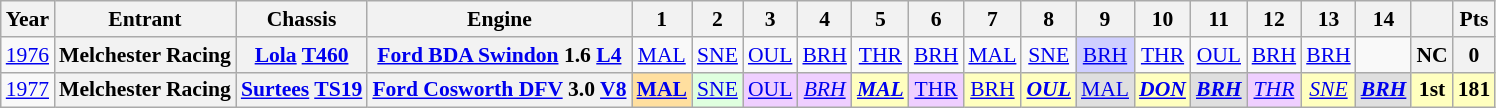<table class="wikitable" style="text-align:center; font-size:90%">
<tr>
<th>Year</th>
<th>Entrant</th>
<th>Chassis</th>
<th>Engine</th>
<th>1</th>
<th>2</th>
<th>3</th>
<th>4</th>
<th>5</th>
<th>6</th>
<th>7</th>
<th>8</th>
<th>9</th>
<th>10</th>
<th>11</th>
<th>12</th>
<th>13</th>
<th>14</th>
<th></th>
<th>Pts</th>
</tr>
<tr>
<td><a href='#'>1976</a></td>
<th>Melchester Racing</th>
<th><a href='#'>Lola</a> <a href='#'>T460</a></th>
<th><a href='#'>Ford BDA Swindon</a> 1.6 <a href='#'>L4</a></th>
<td><a href='#'>MAL</a></td>
<td><a href='#'>SNE</a></td>
<td><a href='#'>OUL</a></td>
<td><a href='#'>BRH</a></td>
<td><a href='#'>THR</a></td>
<td><a href='#'>BRH</a></td>
<td><a href='#'>MAL</a></td>
<td><a href='#'>SNE</a></td>
<td style="background:#cfcfff;"><a href='#'>BRH</a><br></td>
<td><a href='#'>THR</a></td>
<td><a href='#'>OUL</a></td>
<td><a href='#'>BRH</a></td>
<td><a href='#'>BRH</a></td>
<td></td>
<th>NC</th>
<th>0</th>
</tr>
<tr>
<td><a href='#'>1977</a></td>
<th>Melchester Racing</th>
<th><a href='#'>Surtees</a> <a href='#'>TS19</a></th>
<th><a href='#'>Ford Cosworth DFV</a> 3.0 <a href='#'>V8</a></th>
<td style="background:#ffdf9f;"><strong><a href='#'>MAL</a></strong><br></td>
<td style="background:#dfffdf;"><a href='#'>SNE</a><br></td>
<td style="background:#efcfff;"><a href='#'>OUL</a><br></td>
<td style="background:#efcfff;"><em><a href='#'>BRH</a></em><br></td>
<td style="background:#ffffbf;"><strong><em><a href='#'>MAL</a></em></strong><br></td>
<td style="background:#efcfff;"><a href='#'>THR</a><br></td>
<td style="background:#ffffbf;"><a href='#'>BRH</a><br></td>
<td style="background:#ffffbf;"><strong><em><a href='#'>OUL</a></em></strong><br></td>
<td style="background:#dfdfdf;"><a href='#'>MAL</a><br></td>
<td style="background:#ffffbf;"><strong><em><a href='#'>DON</a></em></strong><br></td>
<td style="background:#dfdfdf;"><strong><em><a href='#'>BRH</a></em></strong><br></td>
<td style="background:#efcfff;"><em><a href='#'>THR</a></em><br></td>
<td style="background:#ffffbf;"><em><a href='#'>SNE</a></em><br></td>
<td style="background:#dfdfdf;"><strong><em><a href='#'>BRH</a></em></strong><br></td>
<th style="background:#ffffbf;">1st</th>
<th style="background:#ffffbf;">181</th>
</tr>
</table>
